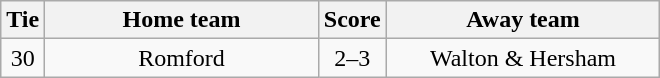<table class="wikitable" style="text-align:center;">
<tr>
<th width=20>Tie</th>
<th width=175>Home team</th>
<th width=20>Score</th>
<th width=175>Away team</th>
</tr>
<tr>
<td>30</td>
<td>Romford</td>
<td>2–3</td>
<td>Walton & Hersham</td>
</tr>
</table>
